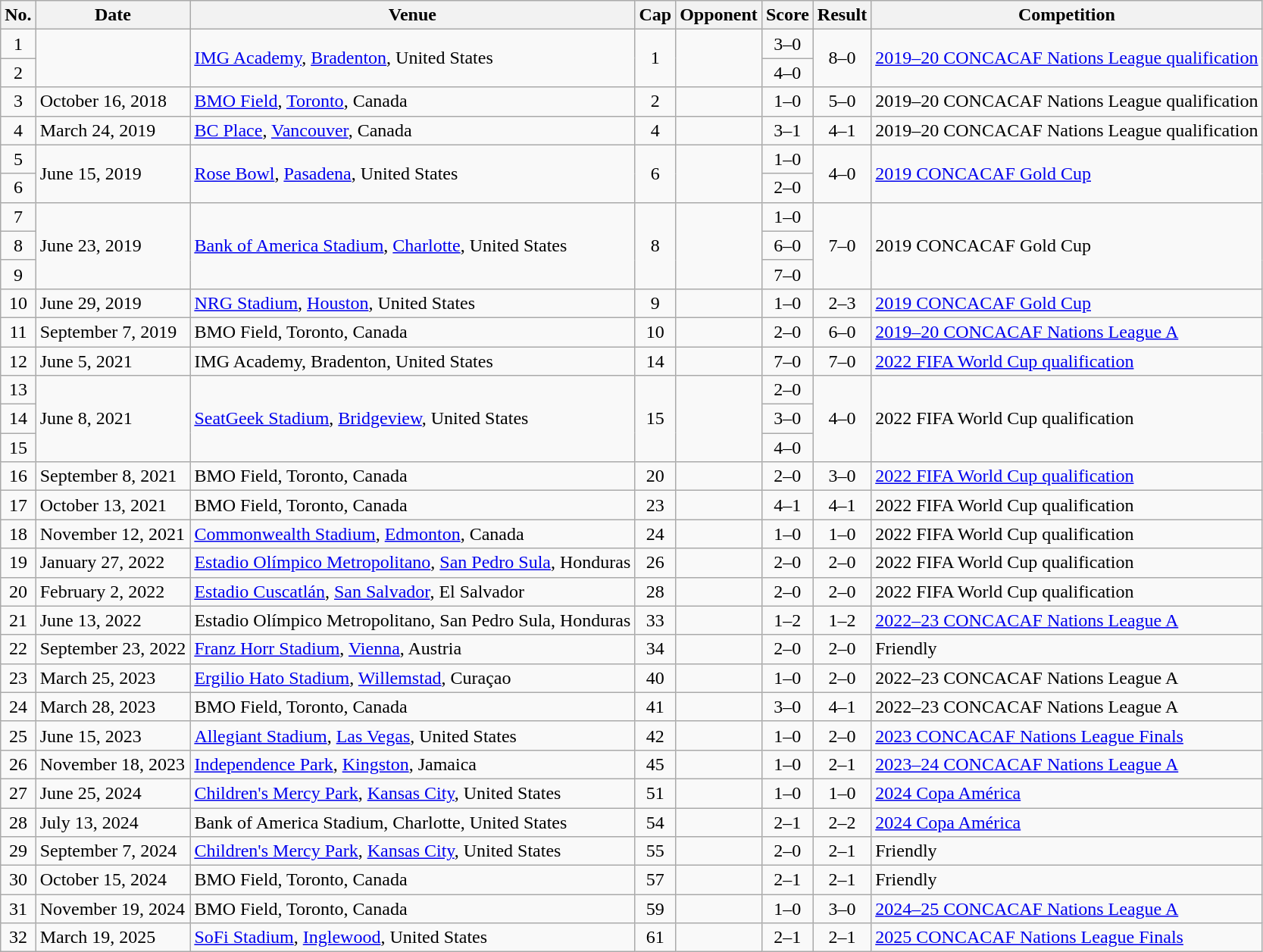<table class="wikitable sortable">
<tr>
<th scope="col">No.</th>
<th scope="col">Date</th>
<th scope="col">Venue</th>
<th scope="col">Cap</th>
<th scope="col">Opponent</th>
<th scope="col">Score</th>
<th scope="col">Result</th>
<th scope="col">Competition</th>
</tr>
<tr>
<td align="center">1</td>
<td rowspan="2"></td>
<td rowspan="2"><a href='#'>IMG Academy</a>, <a href='#'>Bradenton</a>, United States</td>
<td rowspan="2" align="center">1</td>
<td rowspan="2"></td>
<td align="center">3–0</td>
<td rowspan="2" align="center">8–0</td>
<td rowspan="2"><a href='#'>2019–20 CONCACAF Nations League qualification</a></td>
</tr>
<tr>
<td align="center">2</td>
<td align="center">4–0</td>
</tr>
<tr>
<td align="center">3</td>
<td>October 16, 2018</td>
<td><a href='#'>BMO Field</a>, <a href='#'>Toronto</a>, Canada</td>
<td align="center">2</td>
<td></td>
<td align="center">1–0</td>
<td align="center">5–0</td>
<td>2019–20 CONCACAF Nations League qualification</td>
</tr>
<tr>
<td align="center">4</td>
<td>March 24, 2019</td>
<td><a href='#'>BC Place</a>, <a href='#'>Vancouver</a>, Canada</td>
<td align="center">4</td>
<td></td>
<td align="center">3–1</td>
<td align="center">4–1</td>
<td>2019–20 CONCACAF Nations League qualification</td>
</tr>
<tr>
<td align="center">5</td>
<td rowspan="2">June 15, 2019</td>
<td rowspan="2"><a href='#'>Rose Bowl</a>, <a href='#'>Pasadena</a>, United States</td>
<td align=center rowspan="2">6</td>
<td rowspan="2"></td>
<td align="center">1–0</td>
<td rowspan="2" align="center">4–0</td>
<td rowspan="2"><a href='#'>2019 CONCACAF Gold Cup</a></td>
</tr>
<tr>
<td align="center">6</td>
<td align="center">2–0</td>
</tr>
<tr>
<td align="center">7</td>
<td rowspan="3">June 23, 2019</td>
<td rowspan="3"><a href='#'>Bank of America Stadium</a>, <a href='#'>Charlotte</a>, United States</td>
<td align=center rowspan="3">8</td>
<td rowspan="3"></td>
<td align="center">1–0</td>
<td rowspan="3" align="center">7–0</td>
<td rowspan="3">2019 CONCACAF Gold Cup</td>
</tr>
<tr>
<td align="center">8</td>
<td align="center">6–0</td>
</tr>
<tr>
<td align="center">9</td>
<td align="center">7–0</td>
</tr>
<tr>
<td align="center">10</td>
<td>June 29, 2019</td>
<td><a href='#'>NRG Stadium</a>, <a href='#'>Houston</a>, United States</td>
<td align="center">9</td>
<td></td>
<td align="center">1–0</td>
<td align="center">2–3</td>
<td><a href='#'>2019 CONCACAF Gold Cup</a></td>
</tr>
<tr>
<td align="center">11</td>
<td>September 7, 2019</td>
<td>BMO Field, Toronto, Canada</td>
<td align="center">10</td>
<td></td>
<td align="center">2–0</td>
<td align="center">6–0</td>
<td><a href='#'>2019–20 CONCACAF Nations League A</a></td>
</tr>
<tr>
<td align="center">12</td>
<td>June 5, 2021</td>
<td>IMG Academy, Bradenton, United States</td>
<td align="center">14</td>
<td></td>
<td align="center">7–0</td>
<td align="center">7–0</td>
<td><a href='#'>2022 FIFA World Cup qualification</a></td>
</tr>
<tr>
<td align="center">13</td>
<td rowspan="3">June 8, 2021</td>
<td rowspan="3"><a href='#'>SeatGeek Stadium</a>, <a href='#'>Bridgeview</a>, United States</td>
<td align="center" rowspan="3">15</td>
<td rowspan="3"></td>
<td align="center">2–0</td>
<td align="center" rowspan="3">4–0</td>
<td rowspan="3">2022 FIFA World Cup qualification</td>
</tr>
<tr>
<td align="center">14</td>
<td align="center">3–0</td>
</tr>
<tr>
<td align="center">15</td>
<td align="center">4–0</td>
</tr>
<tr>
<td align="center">16</td>
<td>September 8, 2021</td>
<td>BMO Field, Toronto, Canada</td>
<td align="center">20</td>
<td></td>
<td align="center">2–0</td>
<td align="center">3–0</td>
<td><a href='#'>2022 FIFA World Cup qualification</a></td>
</tr>
<tr>
<td align="center">17</td>
<td>October 13, 2021</td>
<td>BMO Field, Toronto, Canada</td>
<td align="center">23</td>
<td></td>
<td align="center">4–1</td>
<td align="center">4–1</td>
<td>2022 FIFA World Cup qualification</td>
</tr>
<tr>
<td align="center">18</td>
<td>November 12, 2021</td>
<td><a href='#'>Commonwealth Stadium</a>, <a href='#'>Edmonton</a>, Canada</td>
<td align="center">24</td>
<td></td>
<td align="center">1–0</td>
<td align="center">1–0</td>
<td>2022 FIFA World Cup qualification</td>
</tr>
<tr>
<td align="center">19</td>
<td>January 27, 2022</td>
<td><a href='#'>Estadio Olímpico Metropolitano</a>, <a href='#'>San Pedro Sula</a>, Honduras</td>
<td align="center">26</td>
<td></td>
<td align="center">2–0</td>
<td align="center">2–0</td>
<td>2022 FIFA World Cup qualification</td>
</tr>
<tr>
<td align="center">20</td>
<td>February 2, 2022</td>
<td><a href='#'>Estadio Cuscatlán</a>, <a href='#'>San Salvador</a>, El Salvador</td>
<td align="center">28</td>
<td></td>
<td align="center">2–0</td>
<td align="center">2–0</td>
<td>2022 FIFA World Cup qualification</td>
</tr>
<tr>
<td align="center">21</td>
<td>June 13, 2022</td>
<td>Estadio Olímpico Metropolitano, San Pedro Sula, Honduras</td>
<td align="center">33</td>
<td></td>
<td align="center">1–2</td>
<td align="center">1–2</td>
<td><a href='#'>2022–23 CONCACAF Nations League A</a></td>
</tr>
<tr>
<td align="center">22</td>
<td>September 23, 2022</td>
<td><a href='#'>Franz Horr Stadium</a>, <a href='#'>Vienna</a>, Austria</td>
<td align="center">34</td>
<td></td>
<td align="center">2–0</td>
<td align="center">2–0</td>
<td>Friendly</td>
</tr>
<tr>
<td align="center">23</td>
<td>March 25, 2023</td>
<td><a href='#'>Ergilio Hato Stadium</a>, <a href='#'>Willemstad</a>, Curaçao</td>
<td align="center">40</td>
<td></td>
<td align="center">1–0</td>
<td align="center">2–0</td>
<td>2022–23 CONCACAF Nations League A</td>
</tr>
<tr>
<td align="center">24</td>
<td>March 28, 2023</td>
<td>BMO Field, Toronto, Canada</td>
<td align="center">41</td>
<td></td>
<td align="center">3–0</td>
<td align="center">4–1</td>
<td>2022–23 CONCACAF Nations League A</td>
</tr>
<tr>
<td align="center">25</td>
<td>June 15, 2023</td>
<td><a href='#'>Allegiant Stadium</a>, <a href='#'>Las Vegas</a>, United States</td>
<td align="center">42</td>
<td></td>
<td align="center">1–0</td>
<td align="center">2–0</td>
<td><a href='#'>2023 CONCACAF Nations League Finals</a></td>
</tr>
<tr>
<td align="center">26</td>
<td>November 18, 2023</td>
<td><a href='#'>Independence Park</a>, <a href='#'>Kingston</a>, Jamaica</td>
<td align="center">45</td>
<td></td>
<td align="center">1–0</td>
<td align="center">2–1</td>
<td><a href='#'>2023–24 CONCACAF Nations League A</a></td>
</tr>
<tr>
<td align="center">27</td>
<td>June 25, 2024</td>
<td><a href='#'>Children's Mercy Park</a>, <a href='#'>Kansas City</a>, United States</td>
<td align="center">51</td>
<td></td>
<td align="center">1–0</td>
<td align="center">1–0</td>
<td><a href='#'>2024 Copa América</a></td>
</tr>
<tr>
<td align="center">28</td>
<td>July 13, 2024</td>
<td>Bank of America Stadium, Charlotte, United States</td>
<td align="center">54</td>
<td></td>
<td align="center">2–1</td>
<td align="center">2–2<br></td>
<td><a href='#'>2024 Copa América</a></td>
</tr>
<tr>
<td align="center">29</td>
<td>September 7, 2024</td>
<td><a href='#'>Children's Mercy Park</a>, <a href='#'>Kansas City</a>, United States</td>
<td align="center">55</td>
<td></td>
<td align="center">2–0</td>
<td align="center">2–1</td>
<td>Friendly</td>
</tr>
<tr>
<td align="center">30</td>
<td>October 15, 2024</td>
<td>BMO Field, Toronto, Canada</td>
<td align="center">57</td>
<td></td>
<td align="center">2–1</td>
<td align="center">2–1</td>
<td>Friendly</td>
</tr>
<tr>
<td align="center">31</td>
<td>November 19, 2024</td>
<td>BMO Field, Toronto, Canada</td>
<td align="center">59</td>
<td></td>
<td align="center">1–0</td>
<td align="center">3–0</td>
<td><a href='#'>2024–25 CONCACAF Nations League A</a></td>
</tr>
<tr>
<td align="center">32</td>
<td>March 19, 2025</td>
<td><a href='#'>SoFi Stadium</a>, <a href='#'>Inglewood</a>, United States</td>
<td align="center">61</td>
<td></td>
<td align="center">2–1</td>
<td align="center">2–1</td>
<td><a href='#'>2025 CONCACAF Nations League Finals</a></td>
</tr>
</table>
